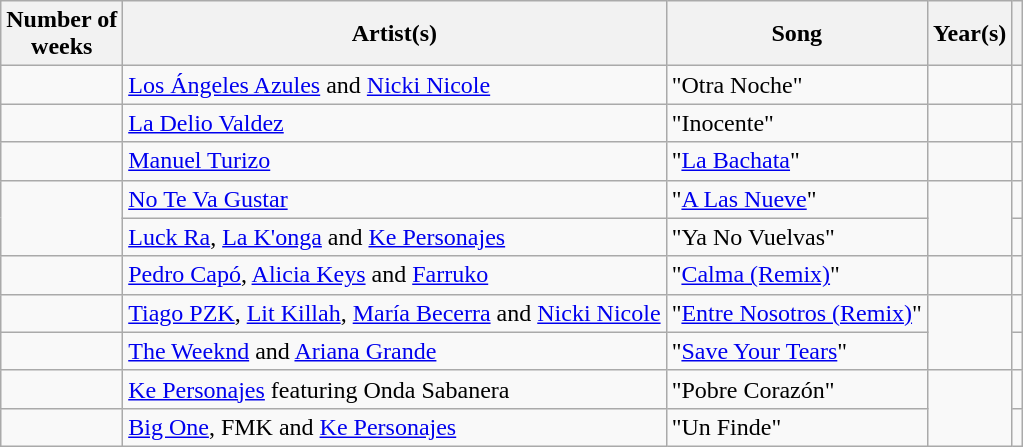<table class="wikitable">
<tr>
<th>Number of <br> weeks</th>
<th>Artist(s)</th>
<th>Song</th>
<th>Year(s)</th>
<th></th>
</tr>
<tr>
<td rowspan="1"></td>
<td><a href='#'>Los Ángeles Azules</a> and <a href='#'>Nicki Nicole</a></td>
<td>"Otra Noche"</td>
<td></td>
<td></td>
</tr>
<tr>
<td></td>
<td><a href='#'>La Delio Valdez</a></td>
<td>"Inocente"</td>
<td></td>
<td></td>
</tr>
<tr>
<td rowspan="1"></td>
<td><a href='#'>Manuel Turizo</a></td>
<td>"<a href='#'>La Bachata</a>"</td>
<td></td>
<td></td>
</tr>
<tr>
<td rowspan="2"></td>
<td><a href='#'>No Te Va Gustar</a></td>
<td>"<a href='#'>A Las Nueve</a>"</td>
<td rowspan="2"></td>
<td></td>
</tr>
<tr>
<td><a href='#'>Luck Ra</a>, <a href='#'>La K'onga</a> and <a href='#'>Ke Personajes</a></td>
<td>"Ya No Vuelvas"</td>
<td></td>
</tr>
<tr>
<td rowspan="1"></td>
<td><a href='#'>Pedro Capó</a>, <a href='#'>Alicia Keys</a> and <a href='#'>Farruko</a></td>
<td>"<a href='#'>Calma (Remix)</a>"</td>
<td rowspan="1"></td>
<td></td>
</tr>
<tr>
<td rowspan="1"></td>
<td><a href='#'>Tiago PZK</a>, <a href='#'>Lit Killah</a>, <a href='#'>María Becerra</a> and <a href='#'>Nicki Nicole</a></td>
<td>"<a href='#'>Entre Nosotros (Remix)</a>"</td>
<td rowspan="2"></td>
<td></td>
</tr>
<tr>
<td rowspan="1"></td>
<td><a href='#'>The Weeknd</a> and <a href='#'>Ariana Grande</a></td>
<td>"<a href='#'>Save Your Tears</a>"</td>
<td></td>
</tr>
<tr>
<td rowspan="1"></td>
<td><a href='#'>Ke Personajes</a> featuring Onda Sabanera</td>
<td>"Pobre Corazón"</td>
<td rowspan="2"></td>
<td></td>
</tr>
<tr>
<td rowspan="1"></td>
<td><a href='#'>Big One</a>, FMK and <a href='#'>Ke Personajes</a></td>
<td>"Un Finde"</td>
<td></td>
</tr>
</table>
